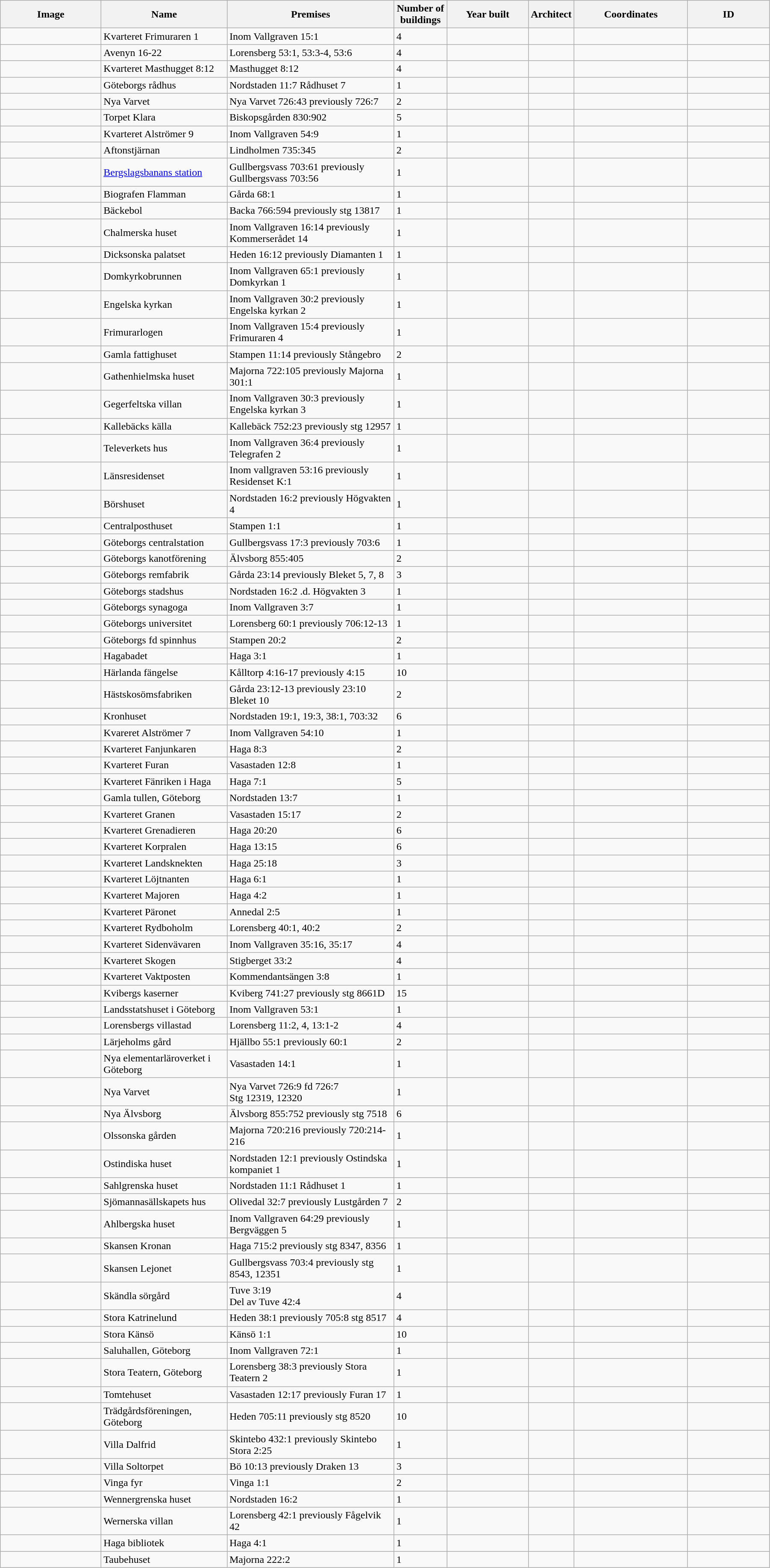<table class="wikitable" width="95%">
<tr>
<th width="150">Image</th>
<th>Name</th>
<th>Premises</th>
<th width="75">Number of<br>buildings</th>
<th width="120">Year built</th>
<th>Architect</th>
<th width="170">Coordinates</th>
<th width="120">ID</th>
</tr>
<tr>
<td></td>
<td>Kvarteret Frimuraren 1</td>
<td>Inom Vallgraven 15:1</td>
<td>4</td>
<td></td>
<td></td>
<td></td>
<td></td>
</tr>
<tr>
<td></td>
<td>Avenyn 16-22</td>
<td>Lorensberg 53:1, 53:3-4, 53:6</td>
<td>4</td>
<td></td>
<td></td>
<td></td>
<td></td>
</tr>
<tr>
<td></td>
<td>Kvarteret Masthugget 8:12</td>
<td>Masthugget 8:12</td>
<td>4</td>
<td></td>
<td></td>
<td></td>
<td></td>
</tr>
<tr>
<td></td>
<td>Göteborgs rådhus</td>
<td>Nordstaden 11:7 Rådhuset 7</td>
<td>1</td>
<td></td>
<td></td>
<td></td>
<td></td>
</tr>
<tr>
<td></td>
<td>Nya Varvet</td>
<td>Nya Varvet 726:43 previously 726:7</td>
<td>2</td>
<td></td>
<td></td>
<td></td>
<td></td>
</tr>
<tr>
<td></td>
<td>Torpet Klara</td>
<td>Biskopsgården 830:902</td>
<td>5</td>
<td></td>
<td></td>
<td></td>
<td></td>
</tr>
<tr>
<td></td>
<td>Kvarteret Alströmer 9</td>
<td>Inom Vallgraven 54:9</td>
<td>1</td>
<td></td>
<td></td>
<td></td>
<td></td>
</tr>
<tr>
<td></td>
<td Aftonstjärnan (teater)>Aftonstjärnan</td>
<td>Lindholmen 735:345</td>
<td>2</td>
<td></td>
<td></td>
<td></td>
<td></td>
</tr>
<tr>
<td></td>
<td><a href='#'>Bergslagsbanans station</a></td>
<td>Gullbergsvass 703:61 previously Gullbergsvass 703:56</td>
<td>1</td>
<td></td>
<td></td>
<td></td>
<td></td>
</tr>
<tr>
<td></td>
<td Flamman (Göteborg)>Biografen Flamman</td>
<td>Gårda 68:1</td>
<td>1</td>
<td></td>
<td></td>
<td></td>
<td></td>
</tr>
<tr>
<td></td>
<td>Bäckebol</td>
<td>Backa 766:594 previously stg 13817</td>
<td>1</td>
<td></td>
<td></td>
<td></td>
<td></td>
</tr>
<tr>
<td></td>
<td>Chalmerska huset</td>
<td>Inom Vallgraven 16:14 previously Kommerserådet 14</td>
<td>1</td>
<td></td>
<td></td>
<td></td>
<td></td>
</tr>
<tr>
<td></td>
<td>Dicksonska palatset</td>
<td>Heden 16:12 previously Diamanten 1</td>
<td>1</td>
<td></td>
<td></td>
<td></td>
<td></td>
</tr>
<tr>
<td></td>
<td>Domkyrkobrunnen</td>
<td>Inom Vallgraven 65:1 previously Domkyrkan 1</td>
<td>1</td>
<td></td>
<td></td>
<td></td>
<td></td>
</tr>
<tr>
<td></td>
<td Saint Andrew's Church, Göteborg>Engelska kyrkan</td>
<td>Inom Vallgraven 30:2 previously Engelska kyrkan 2</td>
<td>1</td>
<td></td>
<td></td>
<td></td>
<td></td>
</tr>
<tr>
<td></td>
<td Frimurarlogen, Göteborg>Frimurarlogen</td>
<td>Inom Vallgraven 15:4 previously Frimuraren 4</td>
<td>1</td>
<td></td>
<td></td>
<td></td>
<td></td>
</tr>
<tr>
<td></td>
<td Gamla fattighuset, Göteborg>Gamla fattighuset</td>
<td>Stampen 11:14 previously Stångebro</td>
<td>2</td>
<td></td>
<td></td>
<td></td>
<td></td>
</tr>
<tr>
<td></td>
<td>Gathenhielmska huset</td>
<td>Majorna 722:105 previously Majorna 301:1</td>
<td>1</td>
<td></td>
<td></td>
<td></td>
<td></td>
</tr>
<tr>
<td></td>
<td>Gegerfeltska villan</td>
<td>Inom Vallgraven 30:3 previously Engelska kyrkan 3</td>
<td>1</td>
<td></td>
<td></td>
<td></td>
<td></td>
</tr>
<tr>
<td></td>
<td>Kallebäcks källa</td>
<td>Kallebäck 752:23 previously stg 12957</td>
<td>1</td>
<td></td>
<td></td>
<td></td>
<td></td>
</tr>
<tr>
<td></td>
<td Televerkets hus, Göteborg>Televerkets hus</td>
<td>Inom Vallgraven 36:4 previously Telegrafen 2</td>
<td>1</td>
<td></td>
<td></td>
<td></td>
<td></td>
</tr>
<tr>
<td></td>
<td Landshövdingeresidenset i Göteborg>Länsresidenset</td>
<td>Inom vallgraven 53:16 previously Residenset K:1</td>
<td>1</td>
<td></td>
<td></td>
<td></td>
<td></td>
</tr>
<tr>
<td></td>
<td Börsen, Göteborg>Börshuset</td>
<td>Nordstaden 16:2 previously Högvakten 4</td>
<td>1</td>
<td></td>
<td></td>
<td></td>
<td></td>
</tr>
<tr>
<td></td>
<td Gamla posthuset, Göteborg>Centralposthuset</td>
<td>Stampen 1:1</td>
<td>1</td>
<td></td>
<td></td>
<td></td>
<td></td>
</tr>
<tr>
<td></td>
<td>Göteborgs centralstation</td>
<td>Gullbergsvass 17:3 previously 703:6</td>
<td>1</td>
<td></td>
<td></td>
<td></td>
<td></td>
</tr>
<tr>
<td></td>
<td>Göteborgs kanotförening</td>
<td>Älvsborg 855:405</td>
<td>2</td>
<td></td>
<td></td>
<td></td>
<td></td>
</tr>
<tr>
<td></td>
<td>Göteborgs remfabrik</td>
<td>Gårda 23:14 previously Bleket 5, 7, 8</td>
<td>3</td>
<td></td>
<td></td>
<td></td>
<td></td>
</tr>
<tr>
<td></td>
<td>Göteborgs stadshus</td>
<td>Nordstaden 16:2 .d. Högvakten 3</td>
<td>1</td>
<td></td>
<td></td>
<td></td>
<td></td>
</tr>
<tr>
<td></td>
<td>Göteborgs synagoga</td>
<td>Inom Vallgraven 3:7</td>
<td>1</td>
<td></td>
<td></td>
<td></td>
<td></td>
</tr>
<tr>
<td></td>
<td>Göteborgs universitet</td>
<td>Lorensberg 60:1 previously 706:12-13</td>
<td>1</td>
<td></td>
<td></td>
<td></td>
<td></td>
</tr>
<tr>
<td></td>
<td Spinnhus>Göteborgs fd spinnhus</td>
<td>Stampen 20:2</td>
<td>2</td>
<td></td>
<td></td>
<td></td>
<td></td>
</tr>
<tr>
<td></td>
<td>Hagabadet</td>
<td>Haga 3:1</td>
<td>1</td>
<td></td>
<td></td>
<td></td>
<td></td>
</tr>
<tr>
<td></td>
<td>Härlanda fängelse</td>
<td>Kålltorp 4:16-17 previously 4:15</td>
<td>10</td>
<td></td>
<td></td>
<td></td>
<td></td>
</tr>
<tr>
<td></td>
<td>Hästskosömsfabriken</td>
<td>Gårda 23:12-13 previously 23:10<br>Bleket 10</td>
<td>2</td>
<td></td>
<td></td>
<td></td>
<td></td>
</tr>
<tr>
<td></td>
<td>Kronhuset</td>
<td>Nordstaden 19:1, 19:3, 38:1, 703:32</td>
<td>6</td>
<td></td>
<td></td>
<td></td>
<td></td>
</tr>
<tr>
<td></td>
<td>Kvareret Alströmer 7</td>
<td>Inom Vallgraven 54:10</td>
<td>1</td>
<td></td>
<td></td>
<td></td>
<td></td>
</tr>
<tr>
<td></td>
<td>Kvarteret Fanjunkaren</td>
<td>Haga 8:3</td>
<td>2</td>
<td></td>
<td></td>
<td></td>
<td></td>
</tr>
<tr>
<td></td>
<td>Kvarteret Furan</td>
<td>Vasastaden 12:8</td>
<td>1</td>
<td></td>
<td></td>
<td></td>
<td></td>
</tr>
<tr>
<td></td>
<td>Kvarteret Fänriken i Haga</td>
<td>Haga 7:1</td>
<td>5</td>
<td></td>
<td></td>
<td></td>
<td></td>
</tr>
<tr>
<td></td>
<td>Gamla tullen, Göteborg</td>
<td>Nordstaden 13:7</td>
<td>1</td>
<td></td>
<td></td>
<td></td>
<td></td>
</tr>
<tr>
<td></td>
<td>Kvarteret Granen</td>
<td>Vasastaden 15:17</td>
<td>2</td>
<td></td>
<td></td>
<td></td>
<td></td>
</tr>
<tr>
<td></td>
<td>Kvarteret Grenadieren</td>
<td>Haga 20:20</td>
<td>6</td>
<td></td>
<td></td>
<td></td>
<td></td>
</tr>
<tr>
<td></td>
<td>Kvarteret Korpralen</td>
<td>Haga 13:15</td>
<td>6</td>
<td></td>
<td></td>
<td></td>
<td></td>
</tr>
<tr>
<td></td>
<td>Kvarteret Landsknekten</td>
<td>Haga 25:18</td>
<td>3</td>
<td></td>
<td></td>
<td></td>
<td></td>
</tr>
<tr>
<td></td>
<td>Kvarteret Löjtnanten</td>
<td>Haga 6:1</td>
<td>1</td>
<td></td>
<td></td>
<td></td>
<td></td>
</tr>
<tr>
<td></td>
<td>Kvarteret Majoren</td>
<td>Haga 4:2</td>
<td>1</td>
<td></td>
<td></td>
<td></td>
<td></td>
</tr>
<tr>
<td></td>
<td>Kvarteret Päronet</td>
<td>Annedal 2:5</td>
<td>1</td>
<td></td>
<td></td>
<td></td>
<td></td>
</tr>
<tr>
<td></td>
<td>Kvarteret Rydboholm</td>
<td>Lorensberg 40:1, 40:2</td>
<td>2</td>
<td></td>
<td></td>
<td></td>
<td></td>
</tr>
<tr>
<td></td>
<td>Kvarteret Sidenvävaren</td>
<td>Inom Vallgraven 35:16, 35:17</td>
<td>4</td>
<td></td>
<td></td>
<td></td>
<td></td>
</tr>
<tr>
<td></td>
<td>Kvarteret Skogen</td>
<td>Stigberget 33:2</td>
<td>4</td>
<td></td>
<td></td>
<td></td>
<td></td>
</tr>
<tr>
<td></td>
<td>Kvarteret Vaktposten</td>
<td>Kommendantsängen 3:8</td>
<td>1</td>
<td></td>
<td></td>
<td></td>
<td></td>
</tr>
<tr>
<td></td>
<td>Kvibergs kaserner</td>
<td>Kviberg 741:27 previously stg 8661D</td>
<td>15</td>
<td></td>
<td></td>
<td></td>
<td></td>
</tr>
<tr>
<td></td>
<td>Landsstatshuset i Göteborg</td>
<td>Inom Vallgraven 53:1</td>
<td>1</td>
<td></td>
<td></td>
<td></td>
<td></td>
</tr>
<tr>
<td></td>
<td>Lorensbergs villastad</td>
<td>Lorensberg 11:2, 4, 13:1-2</td>
<td>4</td>
<td></td>
<td></td>
<td></td>
<td></td>
</tr>
<tr>
<td></td>
<td>Lärjeholms gård</td>
<td>Hjällbo 55:1 previously 60:1</td>
<td>2</td>
<td></td>
<td></td>
<td></td>
<td></td>
</tr>
<tr>
<td></td>
<td>Nya elementarläroverket i Göteborg</td>
<td>Vasastaden 14:1</td>
<td>1</td>
<td></td>
<td></td>
<td></td>
<td></td>
</tr>
<tr>
<td></td>
<td>Nya Varvet</td>
<td>Nya Varvet 726:9 fd 726:7<br>Stg 12319, 12320</td>
<td>1</td>
<td></td>
<td></td>
<td></td>
<td></td>
</tr>
<tr>
<td></td>
<td>Nya Älvsborg</td>
<td>Älvsborg 855:752 previously stg 7518</td>
<td>6</td>
<td></td>
<td></td>
<td></td>
<td></td>
</tr>
<tr>
<td></td>
<td>Olssonska gården</td>
<td>Majorna 720:216 previously 720:214-216</td>
<td>1</td>
<td></td>
<td></td>
<td></td>
<td></td>
</tr>
<tr>
<td></td>
<td>Ostindiska huset</td>
<td>Nordstaden 12:1 previously Ostindska kompaniet 1</td>
<td>1</td>
<td></td>
<td></td>
<td></td>
<td></td>
</tr>
<tr>
<td></td>
<td>Sahlgrenska huset</td>
<td>Nordstaden 11:1 Rådhuset 1</td>
<td>1</td>
<td></td>
<td></td>
<td></td>
<td></td>
</tr>
<tr>
<td></td>
<td>Sjömannasällskapets hus</td>
<td>Olivedal 32:7 previously Lustgården 7</td>
<td>2</td>
<td></td>
<td></td>
<td></td>
<td></td>
</tr>
<tr>
<td></td>
<td>Ahlbergska huset</td>
<td>Inom Vallgraven 64:29 previously Bergväggen 5</td>
<td>1</td>
<td></td>
<td></td>
<td></td>
<td></td>
</tr>
<tr>
<td></td>
<td>Skansen Kronan</td>
<td>Haga 715:2 previously stg 8347, 8356</td>
<td>1</td>
<td></td>
<td></td>
<td></td>
<td></td>
</tr>
<tr>
<td></td>
<td>Skansen Lejonet</td>
<td>Gullbergsvass 703:4 previously stg 8543, 12351</td>
<td>1</td>
<td></td>
<td></td>
<td></td>
<td></td>
</tr>
<tr>
<td></td>
<td>Skändla sörgård</td>
<td>Tuve 3:19<br>Del av Tuve 42:4</td>
<td>4</td>
<td></td>
<td></td>
<td></td>
<td></td>
</tr>
<tr>
<td></td>
<td>Stora Katrinelund</td>
<td>Heden 38:1 previously 705:8 stg 8517</td>
<td>4</td>
<td></td>
<td></td>
<td></td>
<td></td>
</tr>
<tr>
<td></td>
<td>Stora Känsö</td>
<td>Känsö 1:1</td>
<td>10</td>
<td></td>
<td></td>
<td></td>
<td></td>
</tr>
<tr>
<td></td>
<td>Saluhallen, Göteborg</td>
<td>Inom Vallgraven 72:1</td>
<td>1</td>
<td></td>
<td></td>
<td></td>
<td></td>
</tr>
<tr>
<td></td>
<td>Stora Teatern, Göteborg</td>
<td>Lorensberg 38:3 previously Stora Teatern 2</td>
<td>1</td>
<td></td>
<td></td>
<td></td>
<td></td>
</tr>
<tr>
<td></td>
<td>Tomtehuset</td>
<td>Vasastaden 12:17 previously Furan 17</td>
<td>1</td>
<td></td>
<td></td>
<td></td>
<td></td>
</tr>
<tr>
<td></td>
<td>Trädgårdsföreningen, Göteborg</td>
<td>Heden 705:11 previously stg 8520</td>
<td>10</td>
<td></td>
<td></td>
<td></td>
<td></td>
</tr>
<tr>
<td></td>
<td>Villa Dalfrid</td>
<td>Skintebo 432:1 previously Skintebo Stora 2:25</td>
<td>1</td>
<td></td>
<td></td>
<td></td>
<td></td>
</tr>
<tr>
<td></td>
<td>Villa Soltorpet</td>
<td>Bö 10:13 previously Draken 13</td>
<td>3</td>
<td></td>
<td></td>
<td></td>
<td></td>
</tr>
<tr>
<td></td>
<td>Vinga fyr</td>
<td>Vinga 1:1</td>
<td>2</td>
<td></td>
<td></td>
<td></td>
<td></td>
</tr>
<tr>
<td></td>
<td>Wennergrenska huset</td>
<td>Nordstaden 16:2</td>
<td>1</td>
<td></td>
<td></td>
<td></td>
<td></td>
</tr>
<tr>
<td></td>
<td>Wernerska villan</td>
<td>Lorensberg 42:1 previously Fågelvik 42</td>
<td>1</td>
<td></td>
<td></td>
<td></td>
<td></td>
</tr>
<tr>
<td></td>
<td>Haga bibliotek</td>
<td>Haga 4:1</td>
<td>1</td>
<td></td>
<td></td>
<td></td>
<td></td>
</tr>
<tr>
<td></td>
<td>Taubehuset</td>
<td>Majorna 222:2</td>
<td>1</td>
<td></td>
<td></td>
<td></td>
<td></td>
</tr>
</table>
